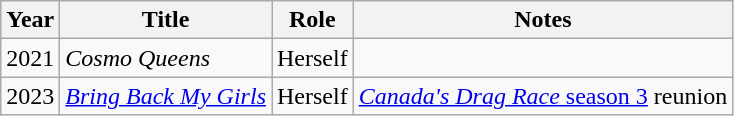<table class="wikitable">
<tr>
<th>Year</th>
<th>Title</th>
<th>Role</th>
<th>Notes</th>
</tr>
<tr>
<td>2021</td>
<td><em>Cosmo Queens</em></td>
<td>Herself</td>
<td></td>
</tr>
<tr>
<td>2023</td>
<td><em><a href='#'>Bring Back My Girls</a></em></td>
<td>Herself</td>
<td><a href='#'><em>Canada's Drag Race</em> season 3</a> reunion</td>
</tr>
</table>
